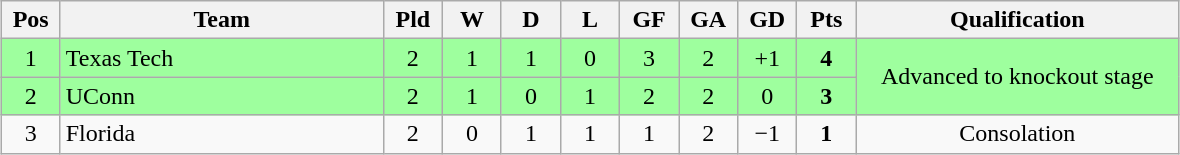<table class="wikitable" style="text-align:center; margin: 1em auto">
<tr>
<th style="width:2em">Pos</th>
<th style="width:13em">Team</th>
<th style="width:2em">Pld</th>
<th style="width:2em">W</th>
<th style="width:2em">D</th>
<th style="width:2em">L</th>
<th style="width:2em">GF</th>
<th style="width:2em">GA</th>
<th style="width:2em">GD</th>
<th style="width:2em">Pts</th>
<th style="width:13em">Qualification</th>
</tr>
<tr bgcolor="#9eff9e">
<td>1</td>
<td style="text-align:left">Texas Tech</td>
<td>2</td>
<td>1</td>
<td>1</td>
<td>0</td>
<td>3</td>
<td>2</td>
<td>+1</td>
<td><strong>4</strong></td>
<td rowspan="2">Advanced to knockout stage</td>
</tr>
<tr bgcolor="#9eff9e">
<td>2</td>
<td style="text-align:left">UConn</td>
<td>2</td>
<td>1</td>
<td>0</td>
<td>1</td>
<td>2</td>
<td>2</td>
<td>0</td>
<td><strong>3</strong></td>
</tr>
<tr>
<td>3</td>
<td style="text-align:left">Florida</td>
<td>2</td>
<td>0</td>
<td>1</td>
<td>1</td>
<td>1</td>
<td>2</td>
<td>−1</td>
<td><strong>1</strong></td>
<td>Consolation</td>
</tr>
</table>
